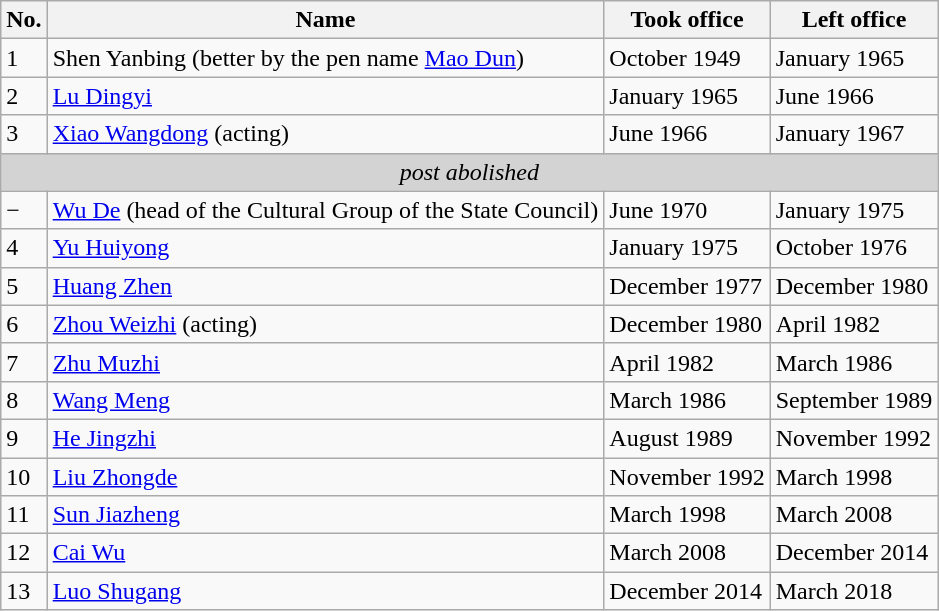<table class="wikitable">
<tr>
<th>No.</th>
<th>Name</th>
<th>Took office</th>
<th>Left office</th>
</tr>
<tr>
<td>1</td>
<td>Shen Yanbing (better by the pen name <a href='#'>Mao Dun</a>)</td>
<td>October 1949</td>
<td>January 1965</td>
</tr>
<tr>
<td>2</td>
<td><a href='#'>Lu Dingyi</a></td>
<td>January 1965</td>
<td>June 1966</td>
</tr>
<tr>
<td>3</td>
<td><a href='#'>Xiao Wangdong</a> (acting)</td>
<td>June 1966</td>
<td>January 1967</td>
</tr>
<tr>
<td colspan="4" bgcolor="lightgrey" align="center"><em>post abolished</em></td>
</tr>
<tr>
<td>−</td>
<td><a href='#'>Wu De</a> (head of the Cultural Group of the State Council)</td>
<td>June 1970</td>
<td>January 1975</td>
</tr>
<tr>
<td>4</td>
<td><a href='#'>Yu Huiyong</a></td>
<td>January 1975</td>
<td>October 1976</td>
</tr>
<tr>
<td>5</td>
<td><a href='#'>Huang Zhen</a></td>
<td>December 1977</td>
<td>December 1980</td>
</tr>
<tr>
<td>6</td>
<td><a href='#'>Zhou Weizhi</a> (acting)</td>
<td>December 1980</td>
<td>April 1982</td>
</tr>
<tr>
<td>7</td>
<td><a href='#'>Zhu Muzhi</a></td>
<td>April 1982</td>
<td>March 1986</td>
</tr>
<tr>
<td>8</td>
<td><a href='#'>Wang Meng</a></td>
<td>March 1986</td>
<td>September 1989</td>
</tr>
<tr>
<td>9</td>
<td><a href='#'>He Jingzhi</a></td>
<td>August 1989</td>
<td>November 1992</td>
</tr>
<tr>
<td>10</td>
<td><a href='#'>Liu Zhongde</a></td>
<td>November 1992</td>
<td>March 1998</td>
</tr>
<tr>
<td>11</td>
<td><a href='#'>Sun Jiazheng</a></td>
<td>March 1998</td>
<td>March 2008</td>
</tr>
<tr>
<td>12</td>
<td><a href='#'>Cai Wu</a></td>
<td>March 2008</td>
<td>December 2014</td>
</tr>
<tr>
<td>13</td>
<td><a href='#'>Luo Shugang</a></td>
<td>December 2014</td>
<td>March 2018</td>
</tr>
</table>
